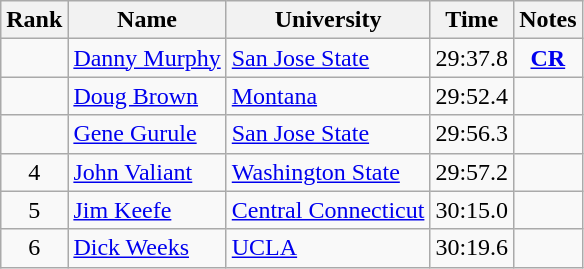<table class="wikitable sortable" style="text-align:center">
<tr>
<th>Rank</th>
<th>Name</th>
<th>University</th>
<th>Time</th>
<th>Notes</th>
</tr>
<tr>
<td></td>
<td align=left><a href='#'>Danny Murphy</a></td>
<td align="left"><a href='#'>San Jose State</a></td>
<td>29:37.8</td>
<td><strong><a href='#'>CR</a></strong></td>
</tr>
<tr>
<td></td>
<td align=left><a href='#'>Doug Brown</a></td>
<td align="left"><a href='#'>Montana</a></td>
<td>29:52.4</td>
<td></td>
</tr>
<tr>
<td></td>
<td align=left><a href='#'>Gene Gurule</a></td>
<td align="left"><a href='#'>San Jose State</a></td>
<td>29:56.3</td>
<td></td>
</tr>
<tr>
<td>4</td>
<td align=left><a href='#'>John Valiant</a></td>
<td align="left"><a href='#'>Washington State</a></td>
<td>29:57.2</td>
<td></td>
</tr>
<tr>
<td>5</td>
<td align=left><a href='#'>Jim Keefe</a></td>
<td align="left"><a href='#'>Central Connecticut</a></td>
<td>30:15.0</td>
<td></td>
</tr>
<tr>
<td>6</td>
<td align=left><a href='#'>Dick Weeks</a></td>
<td align="left"><a href='#'>UCLA</a></td>
<td>30:19.6</td>
<td></td>
</tr>
</table>
